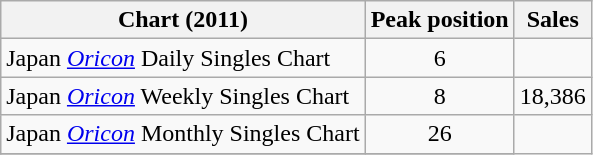<table class="wikitable">
<tr>
<th>Chart (2011)</th>
<th>Peak position</th>
<th>Sales</th>
</tr>
<tr>
<td>Japan <em><a href='#'>Oricon</a></em> Daily Singles Chart</td>
<td align="center">6</td>
</tr>
<tr>
<td>Japan <em><a href='#'>Oricon</a></em> Weekly Singles Chart</td>
<td align="center">8</td>
<td align="center">18,386</td>
</tr>
<tr>
<td>Japan <em><a href='#'>Oricon</a></em> Monthly Singles Chart</td>
<td align="center">26</td>
</tr>
<tr>
</tr>
</table>
